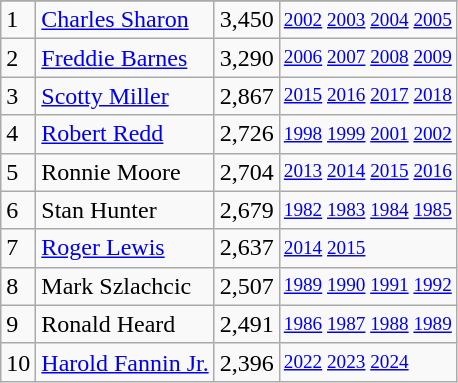<table class="wikitable">
<tr>
</tr>
<tr>
<td>1</td>
<td><a href='#'>Charles Sharon</a></td>
<td>3,450</td>
<td style="font-size:80%;"><a href='#'>2002</a> <a href='#'>2003</a> <a href='#'>2004</a> <a href='#'>2005</a></td>
</tr>
<tr>
<td>2</td>
<td><a href='#'>Freddie Barnes</a></td>
<td>3,290</td>
<td style="font-size:80%;"><a href='#'>2006</a> <a href='#'>2007</a> <a href='#'>2008</a> <a href='#'>2009</a></td>
</tr>
<tr>
<td>3</td>
<td><a href='#'>Scotty Miller</a></td>
<td>2,867</td>
<td style="font-size:80%;"><a href='#'>2015</a> <a href='#'>2016</a> <a href='#'>2017</a> <a href='#'>2018</a></td>
</tr>
<tr>
<td>4</td>
<td><a href='#'>Robert Redd</a></td>
<td>2,726</td>
<td style="font-size:80%;"><a href='#'>1998</a> <a href='#'>1999</a> <a href='#'>2001</a> <a href='#'>2002</a></td>
</tr>
<tr>
<td>5</td>
<td>Ronnie Moore</td>
<td>2,704</td>
<td style="font-size:80%;"><a href='#'>2013</a> <a href='#'>2014</a> <a href='#'>2015</a> <a href='#'>2016</a></td>
</tr>
<tr>
<td>6</td>
<td>Stan Hunter</td>
<td>2,679</td>
<td style="font-size:80%;"><a href='#'>1982</a> <a href='#'>1983</a> <a href='#'>1984</a> <a href='#'>1985</a></td>
</tr>
<tr>
<td>7</td>
<td><a href='#'>Roger Lewis</a></td>
<td>2,637</td>
<td style="font-size:80%;"><a href='#'>2014</a> <a href='#'>2015</a></td>
</tr>
<tr>
<td>8</td>
<td>Mark Szlachcic</td>
<td>2,507</td>
<td style="font-size:80%;"><a href='#'>1989</a> <a href='#'>1990</a> <a href='#'>1991</a> <a href='#'>1992</a></td>
</tr>
<tr>
<td>9</td>
<td>Ronald Heard</td>
<td>2,491</td>
<td style="font-size:80%;"><a href='#'>1986</a> <a href='#'>1987</a> <a href='#'>1988</a> <a href='#'>1989</a></td>
</tr>
<tr>
<td>10</td>
<td><a href='#'>Harold Fannin Jr.</a></td>
<td>2,396</td>
<td style="font-size:80%;"><a href='#'>2022</a> <a href='#'>2023</a> <a href='#'>2024</a></td>
</tr>
</table>
